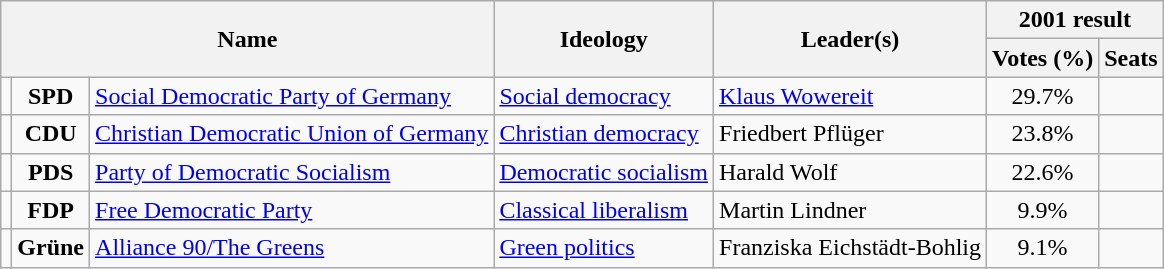<table class="wikitable">
<tr>
<th rowspan=2 colspan=3>Name</th>
<th rowspan=2>Ideology</th>
<th rowspan=2>Leader(s)</th>
<th colspan=2>2001 result</th>
</tr>
<tr>
<th>Votes (%)</th>
<th>Seats</th>
</tr>
<tr>
<td bgcolor=></td>
<td align=center><strong>SPD</strong></td>
<td><a href='#'>Social Democratic Party of Germany</a><br></td>
<td><a href='#'>Social democracy</a></td>
<td><a href='#'>Klaus Wowereit</a></td>
<td align=center>29.7%</td>
<td></td>
</tr>
<tr>
<td bgcolor=></td>
<td align=center><strong>CDU</strong></td>
<td><a href='#'>Christian Democratic Union of Germany</a><br></td>
<td><a href='#'>Christian democracy</a></td>
<td>Friedbert Pflüger</td>
<td align=center>23.8%</td>
<td></td>
</tr>
<tr>
<td bgcolor=></td>
<td align=center><strong>PDS</strong></td>
<td><a href='#'>Party of Democratic Socialism</a><br></td>
<td><a href='#'>Democratic socialism</a></td>
<td>Harald Wolf</td>
<td align=center>22.6%</td>
<td></td>
</tr>
<tr>
<td bgcolor=></td>
<td align=center><strong>FDP</strong></td>
<td><a href='#'>Free Democratic Party</a><br></td>
<td><a href='#'>Classical liberalism</a></td>
<td>Martin Lindner</td>
<td align=center>9.9%</td>
<td></td>
</tr>
<tr>
<td bgcolor=></td>
<td align=center><strong>Grüne</strong></td>
<td><a href='#'>Alliance 90/The Greens</a><br></td>
<td><a href='#'>Green politics</a></td>
<td>Franziska Eichstädt-Bohlig</td>
<td align=center>9.1%</td>
<td></td>
</tr>
</table>
